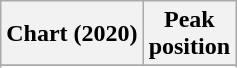<table class="wikitable plainrowheaders">
<tr>
<th>Chart (2020)</th>
<th>Peak<br>position</th>
</tr>
<tr>
</tr>
<tr>
</tr>
<tr>
</tr>
</table>
